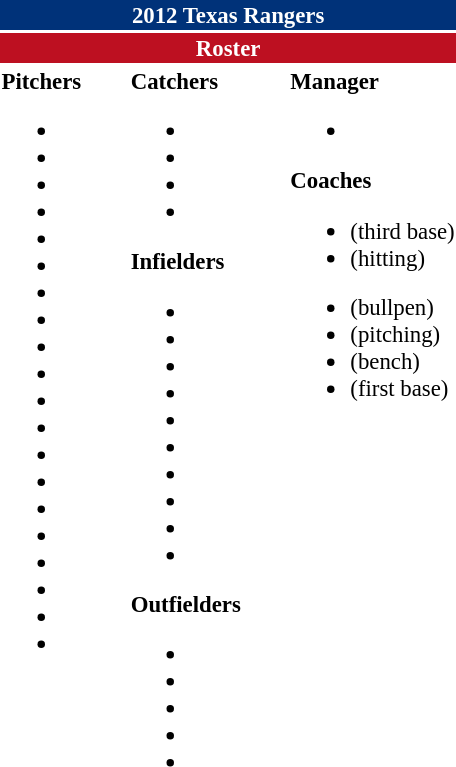<table class="toccolours" style="font-size: 95%;">
<tr>
<th colspan="10" style="background:#003279; color:#fff; text-align:center;">2012 Texas Rangers</th>
</tr>
<tr>
<td colspan="10" style="background:#bd1021; color:white; text-align:center;"><strong>Roster</strong></td>
</tr>
<tr>
<td valign="top"><strong>Pitchers</strong><br><ul><li></li><li></li><li></li><li></li><li></li><li></li><li></li><li></li><li></li><li></li><li></li><li></li><li></li><li></li><li></li><li></li><li></li><li></li><li></li><li></li></ul></td>
<td style="width:25px;"></td>
<td valign="top"><strong>Catchers</strong><br><ul><li></li><li></li><li></li><li></li></ul><strong>Infielders</strong><ul><li></li><li></li><li></li><li></li><li></li><li></li><li></li><li></li><li></li><li></li></ul><strong>Outfielders</strong><ul><li></li><li></li><li></li><li></li><li></li></ul></td>
<td style="width:25px;"></td>
<td valign="top"><strong>Manager</strong><br><ul><li></li></ul><strong>Coaches</strong><ul><li> (third base)</li><li> (hitting)</li></ul> <ul><li> (bullpen)</li><li>  (pitching)</li><li> (bench)</li><li> (first base)</li></ul></td>
</tr>
</table>
